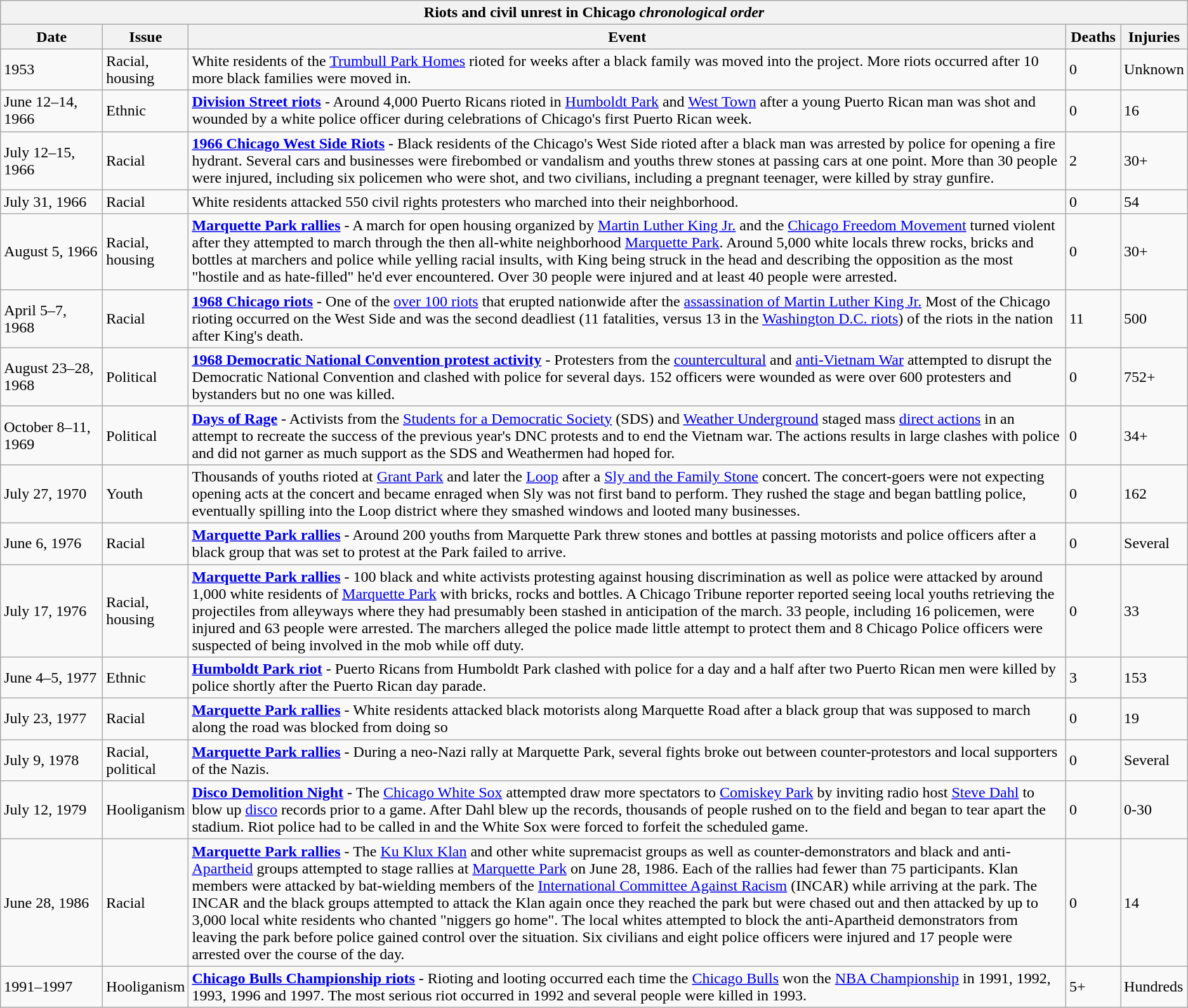<table class="wikitable">
<tr>
<th align="center" colspan="5"><strong>Riots and civil unrest in Chicago</strong> <em>chronological order</em></th>
</tr>
<tr>
<th scope="col" width="100">Date</th>
<th scope="col" width="50">Issue</th>
<th scope="col">Event</th>
<th scope="col" width="50">Deaths</th>
<th scope="col" width="50">Injuries</th>
</tr>
<tr>
<td>1953</td>
<td>Racial, housing</td>
<td>White residents of the <a href='#'>Trumbull Park Homes</a> rioted for weeks after a black family was moved into the project. More riots occurred after 10 more black families were moved in.</td>
<td>0</td>
<td>Unknown</td>
</tr>
<tr>
<td>June 12–14, 1966</td>
<td>Ethnic</td>
<td><strong><a href='#'>Division Street riots</a></strong> - Around 4,000 Puerto Ricans rioted in <a href='#'>Humboldt Park</a> and <a href='#'>West Town</a> after a young Puerto Rican man was shot and wounded by a white police officer during celebrations of Chicago's first Puerto Rican week.</td>
<td>0</td>
<td>16</td>
</tr>
<tr>
<td>July 12–15, 1966</td>
<td>Racial</td>
<td><strong><a href='#'>1966 Chicago West Side Riots</a></strong> - Black residents of the Chicago's West Side rioted after a black man was arrested by police for opening a fire hydrant. Several cars and businesses were firebombed or vandalism and youths threw stones at passing cars at one point. More than 30 people were injured, including six policemen who were shot, and two civilians, including a pregnant teenager, were killed by stray gunfire.</td>
<td>2</td>
<td>30+</td>
</tr>
<tr>
<td>July 31, 1966</td>
<td>Racial</td>
<td>White residents attacked 550 civil rights protesters who marched into their neighborhood.</td>
<td>0</td>
<td>54</td>
</tr>
<tr>
<td>August 5, 1966</td>
<td>Racial, housing</td>
<td><strong><a href='#'>Marquette Park rallies</a></strong> - A march for open housing organized by <a href='#'>Martin Luther King Jr.</a> and the <a href='#'>Chicago Freedom Movement</a> turned violent after they attempted to march through the then all-white neighborhood <a href='#'>Marquette Park</a>. Around 5,000 white locals threw rocks, bricks and bottles at marchers and police while yelling racial insults, with King being struck in the head and describing the opposition as the most "hostile and as hate-filled" he'd ever encountered. Over 30 people were injured and at least 40 people were arrested.</td>
<td>0</td>
<td>30+</td>
</tr>
<tr>
<td>April 5–7, 1968</td>
<td>Racial</td>
<td><strong><a href='#'>1968 Chicago riots</a></strong> - One of the <a href='#'>over 100 riots</a> that erupted nationwide after the <a href='#'>assassination of Martin Luther King Jr.</a> Most of the Chicago rioting occurred on the West Side and was the second deadliest (11 fatalities, versus 13 in the <a href='#'>Washington D.C. riots</a>) of the riots in the nation after King's death.</td>
<td>11</td>
<td>500</td>
</tr>
<tr>
<td>August 23–28, 1968</td>
<td>Political</td>
<td><strong><a href='#'>1968 Democratic National Convention protest activity</a></strong> - Protesters from the <a href='#'>countercultural</a> and <a href='#'>anti-Vietnam War</a> attempted to disrupt the Democratic National Convention and clashed with police for several days. 152 officers were wounded as were over 600 protesters and bystanders but no one was killed.</td>
<td>0</td>
<td>752+</td>
</tr>
<tr>
<td>October 8–11, 1969</td>
<td>Political</td>
<td><strong><a href='#'>Days of Rage</a></strong> - Activists from the <a href='#'>Students for a Democratic Society</a> (SDS) and <a href='#'>Weather Underground</a> staged mass <a href='#'>direct actions</a> in an attempt to recreate the success of the previous year's DNC protests and to end the Vietnam war. The actions results in large clashes with police and did not garner as much support as the SDS and Weathermen had hoped for.</td>
<td>0</td>
<td>34+</td>
</tr>
<tr>
<td>July 27, 1970</td>
<td>Youth</td>
<td>Thousands of youths rioted at <a href='#'>Grant Park</a> and later the <a href='#'>Loop</a> after a <a href='#'>Sly and the Family Stone</a> concert. The concert-goers were not expecting opening acts at the concert and became enraged when Sly was not first band to perform. They rushed the stage and began battling police, eventually spilling into the Loop district where they smashed windows and looted many businesses.</td>
<td>0</td>
<td>162</td>
</tr>
<tr>
<td>June 6, 1976</td>
<td>Racial</td>
<td><strong><a href='#'>Marquette Park rallies</a></strong> - Around 200 youths from Marquette Park threw stones and bottles at passing motorists and police officers after a black group that was set to protest at the Park failed to arrive.</td>
<td>0</td>
<td>Several</td>
</tr>
<tr>
<td>July 17, 1976</td>
<td>Racial, housing</td>
<td><strong><a href='#'>Marquette Park rallies</a></strong> - 100 black and white activists protesting against housing discrimination as well as police were attacked by around 1,000 white residents of <a href='#'>Marquette Park</a> with bricks, rocks and bottles. A Chicago Tribune reporter reported seeing local youths retrieving the projectiles from alleyways where they had presumably been stashed in anticipation of the march. 33 people, including 16 policemen, were injured and 63 people were arrested. The marchers alleged the police made little attempt to protect them and 8 Chicago Police officers were suspected of being involved in the mob while off duty.</td>
<td>0</td>
<td>33</td>
</tr>
<tr>
<td>June 4–5, 1977</td>
<td>Ethnic</td>
<td><strong><a href='#'>Humboldt Park riot</a></strong> - Puerto Ricans from Humboldt Park clashed with police for a day and a half after two Puerto Rican men were killed by police shortly after the Puerto Rican day parade.</td>
<td>3</td>
<td>153</td>
</tr>
<tr>
<td>July 23, 1977</td>
<td>Racial</td>
<td><strong><a href='#'>Marquette Park rallies</a></strong> - White residents attacked black motorists along Marquette Road after a black group that was supposed to march along the road was blocked from doing so</td>
<td>0</td>
<td>19</td>
</tr>
<tr>
<td>July 9, 1978</td>
<td>Racial, political</td>
<td><strong><a href='#'>Marquette Park rallies</a></strong> - During a neo-Nazi rally at Marquette Park, several fights broke out between counter-protestors and local supporters of the Nazis.</td>
<td>0</td>
<td>Several</td>
</tr>
<tr>
<td>July 12, 1979</td>
<td>Hooliganism</td>
<td><strong><a href='#'>Disco Demolition Night</a></strong> - The <a href='#'>Chicago White Sox</a> attempted draw more spectators to <a href='#'>Comiskey Park</a> by inviting radio host <a href='#'>Steve Dahl</a> to blow up <a href='#'>disco</a> records prior to a game. After Dahl blew up the records, thousands of people rushed on to the field and began to tear apart the stadium. Riot police had to be called in and the White Sox were forced to forfeit the scheduled game.</td>
<td>0</td>
<td>0-30</td>
</tr>
<tr>
<td>June 28, 1986</td>
<td>Racial</td>
<td><strong><a href='#'>Marquette Park rallies</a></strong> - The <a href='#'>Ku Klux Klan</a> and other white supremacist groups as well as counter-demonstrators and black and anti-<a href='#'>Apartheid</a> groups attempted to stage rallies at <a href='#'>Marquette Park</a> on June 28, 1986. Each of the rallies had fewer than 75 participants. Klan members were attacked by bat-wielding members of the <a href='#'>International Committee Against Racism</a> (INCAR) while arriving at the park. The INCAR and the black groups attempted to attack the Klan again once they reached the park but were chased out and then attacked by up to 3,000 local white residents who chanted "niggers go home". The local whites attempted to block the anti-Apartheid demonstrators from leaving the park before police gained control over the situation. Six civilians and eight police officers were injured and 17 people were arrested over the course of the day.</td>
<td>0</td>
<td>14</td>
</tr>
<tr>
<td>1991–1997</td>
<td>Hooliganism</td>
<td><strong><a href='#'>Chicago Bulls Championship riots</a></strong> - Rioting and looting occurred each time the <a href='#'>Chicago Bulls</a> won the <a href='#'>NBA Championship</a> in 1991, 1992, 1993, 1996 and 1997. The most serious riot occurred in 1992 and several people were killed in 1993.</td>
<td>5+</td>
<td>Hundreds</td>
</tr>
</table>
